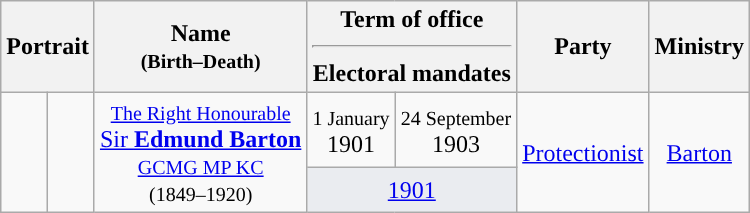<table class="wikitable" style="text-align:center">
<tr>
<th colspan=2>Portrait</th>
<th>Name<br><small>(Birth–Death)</small></th>
<th colspan=2>Term of office<hr>Electoral mandates</th>
<th>Party</th>
<th>Ministry</th>
</tr>
<tr>
<td rowspan=2 style="background:"></td>
<td rowspan=2></td>
<td rowspan=2 style="white-space: nowrap;"><a href='#'><small>The Right Honourable</small><br>Sir <strong>Edmund Barton</strong><br><small>GCMG MP KC</small></a><br><small>(1849–1920)</small></td>
<td><small>1 January</small><br>1901</td>
<td><small>24 September</small><br>1903</td>
<td rowspan=2><a href='#'>Protectionist</a></td>
<td rowspan=2><a href='#'>Barton</a></td>
</tr>
<tr>
<td colspan=2 style="background:#EAECF0"><a href='#'>1901</a></td>
</tr>
</table>
